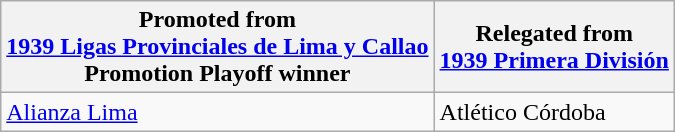<table class="wikitable">
<tr>
<th>Promoted from<br><a href='#'>1939 Ligas Provinciales de Lima y Callao</a><br>Promotion Playoff winner</th>
<th>Relegated from<br><a href='#'>1939 Primera División</a></th>
</tr>
<tr>
<td> <a href='#'>Alianza Lima</a> </td>
<td> Atlético Córdoba </td>
</tr>
</table>
